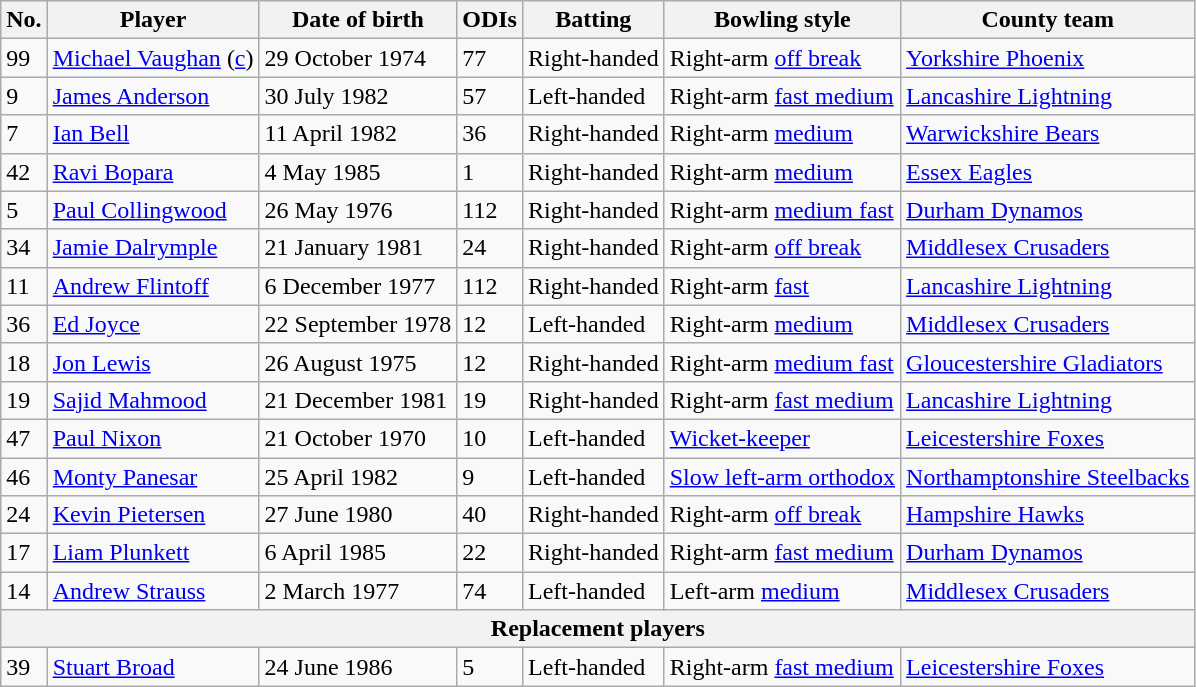<table class="wikitable">
<tr>
<th>No.</th>
<th>Player</th>
<th>Date of birth</th>
<th>ODIs</th>
<th>Batting</th>
<th>Bowling style</th>
<th>County team</th>
</tr>
<tr>
<td>99</td>
<td><a href='#'>Michael Vaughan</a> (<a href='#'>c</a>)</td>
<td>29 October 1974</td>
<td>77</td>
<td>Right-handed</td>
<td>Right-arm <a href='#'>off break</a></td>
<td><a href='#'>Yorkshire Phoenix</a></td>
</tr>
<tr>
<td>9</td>
<td><a href='#'>James Anderson</a></td>
<td>30 July 1982</td>
<td>57</td>
<td>Left-handed</td>
<td>Right-arm <a href='#'>fast medium</a></td>
<td><a href='#'>Lancashire Lightning</a></td>
</tr>
<tr>
<td>7</td>
<td><a href='#'>Ian Bell</a></td>
<td>11 April 1982</td>
<td>36</td>
<td>Right-handed</td>
<td>Right-arm <a href='#'>medium</a></td>
<td><a href='#'>Warwickshire Bears</a></td>
</tr>
<tr>
<td>42</td>
<td><a href='#'>Ravi Bopara</a></td>
<td>4 May 1985</td>
<td>1</td>
<td>Right-handed</td>
<td>Right-arm <a href='#'>medium</a></td>
<td><a href='#'>Essex Eagles</a></td>
</tr>
<tr>
<td>5</td>
<td><a href='#'>Paul Collingwood</a></td>
<td>26 May 1976</td>
<td>112</td>
<td>Right-handed</td>
<td>Right-arm <a href='#'>medium fast</a></td>
<td><a href='#'>Durham Dynamos</a></td>
</tr>
<tr>
<td>34</td>
<td><a href='#'>Jamie Dalrymple</a></td>
<td>21 January 1981</td>
<td>24</td>
<td>Right-handed</td>
<td>Right-arm <a href='#'>off break</a></td>
<td><a href='#'>Middlesex Crusaders</a></td>
</tr>
<tr>
<td>11</td>
<td><a href='#'>Andrew Flintoff</a></td>
<td>6 December 1977</td>
<td>112</td>
<td>Right-handed</td>
<td>Right-arm <a href='#'>fast</a></td>
<td><a href='#'>Lancashire Lightning</a></td>
</tr>
<tr>
<td>36</td>
<td><a href='#'>Ed Joyce</a></td>
<td>22 September 1978</td>
<td>12</td>
<td>Left-handed</td>
<td>Right-arm <a href='#'>medium</a></td>
<td><a href='#'>Middlesex Crusaders</a></td>
</tr>
<tr>
<td>18</td>
<td><a href='#'>Jon Lewis</a></td>
<td>26 August 1975</td>
<td>12</td>
<td>Right-handed</td>
<td>Right-arm <a href='#'>medium fast</a></td>
<td><a href='#'>Gloucestershire Gladiators</a></td>
</tr>
<tr>
<td>19</td>
<td><a href='#'>Sajid Mahmood</a></td>
<td>21 December 1981</td>
<td>19</td>
<td>Right-handed</td>
<td>Right-arm <a href='#'>fast medium</a></td>
<td><a href='#'>Lancashire Lightning</a></td>
</tr>
<tr>
<td>47</td>
<td><a href='#'>Paul Nixon</a></td>
<td>21 October 1970</td>
<td>10</td>
<td>Left-handed</td>
<td><a href='#'>Wicket-keeper</a></td>
<td><a href='#'>Leicestershire Foxes</a></td>
</tr>
<tr>
<td>46</td>
<td><a href='#'>Monty Panesar</a></td>
<td>25 April 1982</td>
<td>9</td>
<td>Left-handed</td>
<td><a href='#'>Slow left-arm orthodox</a></td>
<td><a href='#'>Northamptonshire Steelbacks</a></td>
</tr>
<tr>
<td>24</td>
<td><a href='#'>Kevin Pietersen</a></td>
<td>27 June 1980</td>
<td>40</td>
<td>Right-handed</td>
<td>Right-arm <a href='#'>off break</a></td>
<td><a href='#'>Hampshire Hawks</a></td>
</tr>
<tr>
<td>17</td>
<td><a href='#'>Liam Plunkett</a></td>
<td>6 April 1985</td>
<td>22</td>
<td>Right-handed</td>
<td>Right-arm <a href='#'>fast medium</a></td>
<td><a href='#'>Durham Dynamos</a></td>
</tr>
<tr>
<td>14</td>
<td><a href='#'>Andrew Strauss</a></td>
<td>2 March 1977</td>
<td>74</td>
<td>Left-handed</td>
<td>Left-arm <a href='#'>medium</a></td>
<td><a href='#'>Middlesex Crusaders</a></td>
</tr>
<tr>
<th colspan="7">Replacement players</th>
</tr>
<tr>
<td>39</td>
<td><a href='#'>Stuart Broad</a></td>
<td>24 June 1986</td>
<td>5</td>
<td>Left-handed</td>
<td>Right-arm <a href='#'>fast medium</a></td>
<td><a href='#'>Leicestershire Foxes</a></td>
</tr>
</table>
